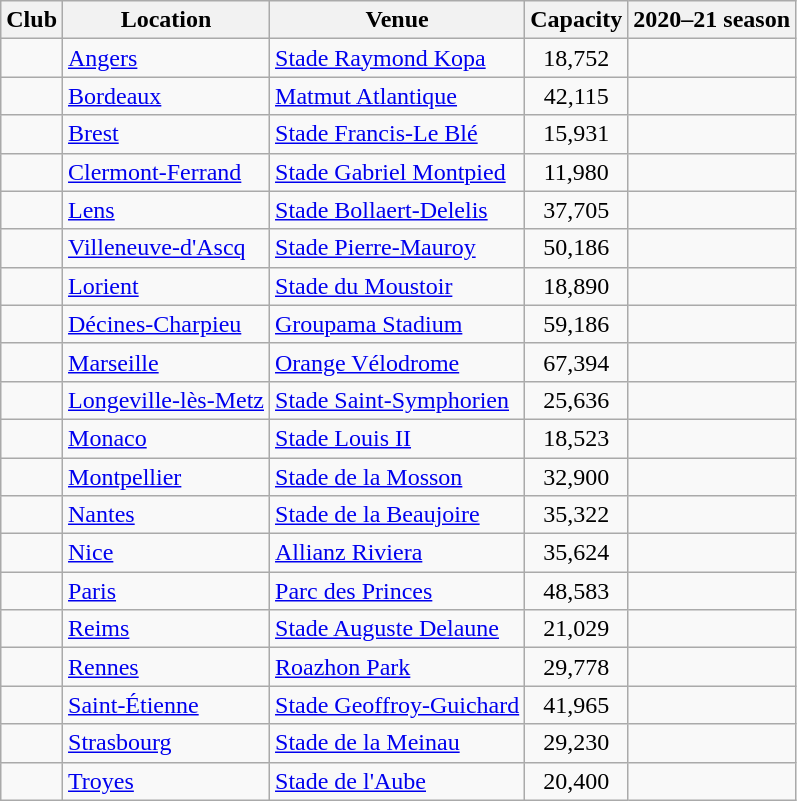<table class="wikitable sortable">
<tr>
<th>Club</th>
<th>Location</th>
<th>Venue</th>
<th>Capacity</th>
<th>2020–21 season</th>
</tr>
<tr>
<td></td>
<td><a href='#'>Angers</a></td>
<td><a href='#'>Stade Raymond Kopa</a></td>
<td align="center">18,752</td>
<td align="center"></td>
</tr>
<tr>
<td></td>
<td><a href='#'>Bordeaux</a></td>
<td><a href='#'>Matmut Atlantique</a></td>
<td align="center">42,115</td>
<td align="center"></td>
</tr>
<tr>
<td></td>
<td><a href='#'>Brest</a></td>
<td><a href='#'>Stade Francis-Le Blé</a></td>
<td align="center">15,931</td>
<td align="center"></td>
</tr>
<tr>
<td></td>
<td><a href='#'>Clermont-Ferrand</a></td>
<td><a href='#'>Stade Gabriel Montpied</a></td>
<td style="text-align:center;">11,980</td>
<td align="center"></td>
</tr>
<tr>
<td></td>
<td><a href='#'>Lens</a></td>
<td><a href='#'>Stade Bollaert-Delelis</a></td>
<td align="center">37,705</td>
<td align="center"></td>
</tr>
<tr>
<td></td>
<td><a href='#'>Villeneuve-d'Ascq</a></td>
<td><a href='#'>Stade Pierre-Mauroy</a></td>
<td align="center">50,186</td>
<td align="center"></td>
</tr>
<tr>
<td></td>
<td><a href='#'>Lorient</a></td>
<td><a href='#'>Stade du Moustoir</a></td>
<td align="center">18,890</td>
<td align="center"></td>
</tr>
<tr>
<td></td>
<td><a href='#'>Décines-Charpieu</a></td>
<td><a href='#'>Groupama Stadium</a></td>
<td align="center">59,186</td>
<td align="center"></td>
</tr>
<tr>
<td></td>
<td><a href='#'>Marseille</a></td>
<td><a href='#'>Orange Vélodrome</a></td>
<td align="center">67,394</td>
<td align="center"></td>
</tr>
<tr>
<td></td>
<td><a href='#'>Longeville-lès-Metz</a></td>
<td><a href='#'>Stade Saint-Symphorien</a></td>
<td align="center">25,636</td>
<td align="center"></td>
</tr>
<tr>
<td></td>
<td> <a href='#'>Monaco</a></td>
<td><a href='#'>Stade Louis II</a></td>
<td align="center">18,523</td>
<td align="center"></td>
</tr>
<tr>
<td></td>
<td><a href='#'>Montpellier</a></td>
<td><a href='#'>Stade de la Mosson</a></td>
<td align="center">32,900</td>
<td align="center"></td>
</tr>
<tr>
<td></td>
<td><a href='#'>Nantes</a></td>
<td><a href='#'>Stade de la Beaujoire</a></td>
<td align="center">35,322</td>
<td align="center"></td>
</tr>
<tr>
<td></td>
<td><a href='#'>Nice</a></td>
<td><a href='#'>Allianz Riviera</a></td>
<td align="center">35,624</td>
<td align="center"></td>
</tr>
<tr>
<td></td>
<td><a href='#'>Paris</a></td>
<td><a href='#'>Parc des Princes</a></td>
<td align="center">48,583</td>
<td align="center"></td>
</tr>
<tr>
<td></td>
<td><a href='#'>Reims</a></td>
<td><a href='#'>Stade Auguste Delaune</a></td>
<td align="center">21,029</td>
<td align="center"></td>
</tr>
<tr>
<td></td>
<td><a href='#'>Rennes</a></td>
<td><a href='#'>Roazhon Park</a></td>
<td align="center">29,778</td>
<td align="center"></td>
</tr>
<tr>
<td></td>
<td><a href='#'>Saint-Étienne</a></td>
<td><a href='#'>Stade Geoffroy-Guichard</a></td>
<td align="center">41,965</td>
<td align="center"></td>
</tr>
<tr>
<td></td>
<td><a href='#'>Strasbourg</a></td>
<td><a href='#'>Stade de la Meinau</a></td>
<td align="center">29,230</td>
<td align="center"></td>
</tr>
<tr>
<td></td>
<td><a href='#'>Troyes</a></td>
<td><a href='#'>Stade de l'Aube</a></td>
<td style="text-align:center;">20,400</td>
<td align="center"></td>
</tr>
</table>
